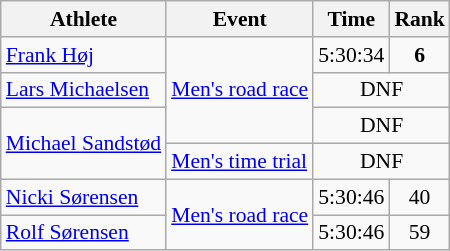<table class=wikitable style="font-size:90%">
<tr>
<th>Athlete</th>
<th>Event</th>
<th>Time</th>
<th>Rank</th>
</tr>
<tr align=center>
<td align=left><a href='#'>Frank Høj</a></td>
<td align=left rowspan=3><a href='#'>Men's road race</a></td>
<td>5:30:34</td>
<td><strong>6</strong></td>
</tr>
<tr align=center>
<td align=left><a href='#'>Lars Michaelsen</a></td>
<td colspan=2>DNF</td>
</tr>
<tr align=center>
<td align=left rowspan=2><a href='#'>Michael Sandstød</a></td>
<td colspan=2>DNF</td>
</tr>
<tr align=center>
<td align=left><a href='#'>Men's time trial</a></td>
<td colspan=2>DNF</td>
</tr>
<tr align=center>
<td align=left><a href='#'>Nicki Sørensen</a></td>
<td align=left rowspan=2><a href='#'>Men's road race</a></td>
<td>5:30:46</td>
<td>40</td>
</tr>
<tr align=center>
<td align=left><a href='#'>Rolf Sørensen</a></td>
<td>5:30:46</td>
<td>59</td>
</tr>
</table>
